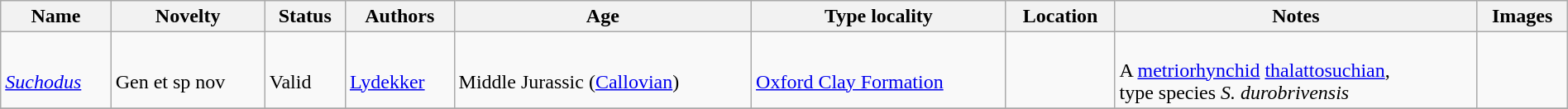<table class="wikitable sortable" align="center" width="100%">
<tr>
<th>Name</th>
<th>Novelty</th>
<th>Status</th>
<th>Authors</th>
<th>Age</th>
<th>Type locality</th>
<th>Location</th>
<th>Notes</th>
<th>Images</th>
</tr>
<tr>
<td><br><em><a href='#'>Suchodus</a></em></td>
<td><br>Gen et sp nov</td>
<td><br>Valid</td>
<td><br><a href='#'>Lydekker</a></td>
<td><br>Middle Jurassic (<a href='#'>Callovian</a>)</td>
<td><br><a href='#'>Oxford Clay Formation</a></td>
<td><br></td>
<td><br>A <a href='#'>metriorhynchid</a> <a href='#'>thalattosuchian</a>,<br>type species <em>S. durobrivensis</em></td>
<td><br></td>
</tr>
<tr>
</tr>
</table>
